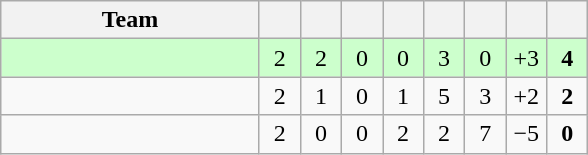<table class="wikitable" style="text-align: center;">
<tr>
<th width="165">Team</th>
<th width="20"></th>
<th width="20"></th>
<th width="20"></th>
<th width="20"></th>
<th width="20"></th>
<th width="20"></th>
<th width="20"></th>
<th width="20"></th>
</tr>
<tr bgcolor=ccffcc>
<td style="text-align:left;"></td>
<td>2</td>
<td>2</td>
<td>0</td>
<td>0</td>
<td>3</td>
<td>0</td>
<td>+3</td>
<td><strong>4</strong></td>
</tr>
<tr>
<td style="text-align:left;"></td>
<td>2</td>
<td>1</td>
<td>0</td>
<td>1</td>
<td>5</td>
<td>3</td>
<td>+2</td>
<td><strong>2</strong></td>
</tr>
<tr>
<td style="text-align:left;"></td>
<td>2</td>
<td>0</td>
<td>0</td>
<td>2</td>
<td>2</td>
<td>7</td>
<td>−5</td>
<td><strong>0</strong></td>
</tr>
</table>
